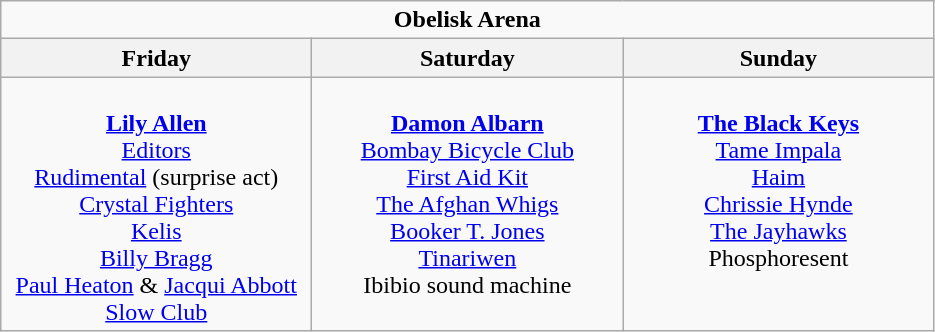<table class="wikitable">
<tr>
<td colspan="3" align="center"><strong>Obelisk Arena</strong></td>
</tr>
<tr>
<th>Friday</th>
<th>Saturday</th>
<th>Sunday</th>
</tr>
<tr>
<td valign="top" align="center" width=200><br><strong><a href='#'>Lily Allen</a></strong>
<br><a href='#'>Editors</a>
<br><a href='#'>Rudimental</a> (surprise act)
<br><a href='#'>Crystal Fighters</a>
<br><a href='#'>Kelis</a>
<br><a href='#'>Billy Bragg</a>
<br><a href='#'>Paul Heaton</a> & <a href='#'>Jacqui Abbott</a>
<br><a href='#'>Slow Club</a></td>
<td valign="top" align="center" width=200><br><strong><a href='#'>Damon Albarn</a></strong>
<br><a href='#'>Bombay Bicycle Club</a>
<br><a href='#'>First Aid Kit</a>
<br><a href='#'>The Afghan Whigs</a>
<br><a href='#'>Booker T. Jones</a>
<br><a href='#'>Tinariwen</a>
<br>Ibibio sound machine</td>
<td valign="top" align="center" width=200><br><strong><a href='#'>The Black Keys</a></strong>
<br><a href='#'>Tame Impala</a>
<br><a href='#'>Haim</a>
<br><a href='#'>Chrissie Hynde</a>
<br><a href='#'>The Jayhawks</a>
<br>Phosphoresent</td>
</tr>
</table>
